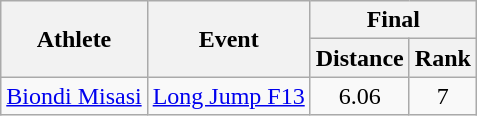<table class="wikitable">
<tr>
<th rowspan="2">Athlete</th>
<th rowspan="2">Event</th>
<th colspan="2">Final</th>
</tr>
<tr>
<th>Distance</th>
<th>Rank</th>
</tr>
<tr align=center>
<td align=left><a href='#'>Biondi Misasi</a></td>
<td align=left><a href='#'>Long Jump F13</a></td>
<td>6.06</td>
<td>7</td>
</tr>
</table>
